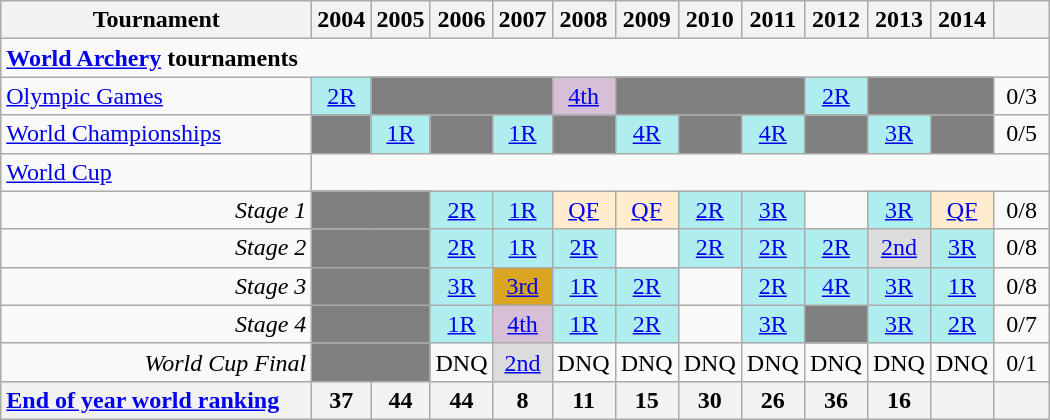<table class=wikitable style=text-align:center>
<tr>
<th width=200>Tournament</th>
<th width=30>2004</th>
<th width=30>2005</th>
<th width=30>2006</th>
<th width=30>2007</th>
<th width=30>2008</th>
<th width=30>2009</th>
<th width=30>2010</th>
<th width=30>2011</th>
<th width=30>2012</th>
<th width=30>2013</th>
<th width=30>2014</th>
<th width=30></th>
</tr>
<tr>
<td colspan="13" style="text-align:left;"><strong><a href='#'>World Archery</a> tournaments</strong></td>
</tr>
<tr>
<td align=left><a href='#'>Olympic Games</a></td>
<td style="background:#afeeee;"><a href='#'>2R</a></td>
<td colspan="3" style="background:#808080;"></td>
<td style="background:thistle;"><a href='#'>4th</a></td>
<td colspan="3" style="background:#808080;"></td>
<td style="background:#afeeee;"><a href='#'>2R</a></td>
<td colspan="2" style="background:#808080;"></td>
<td>0/3</td>
</tr>
<tr>
<td align=left><a href='#'>World Championships</a></td>
<td style="background:#808080;"></td>
<td style="background:#afeeee;"><a href='#'>1R</a></td>
<td style="background:#808080;"></td>
<td style="background:#afeeee;"><a href='#'>1R</a></td>
<td style="background:#808080;"></td>
<td style="background:#afeeee;"><a href='#'>4R</a></td>
<td style="background:#808080;"></td>
<td style="background:#afeeee;"><a href='#'>4R</a></td>
<td style="background:#808080;"></td>
<td style="background:#afeeee;"><a href='#'>3R</a></td>
<td style="background:#808080;"></td>
<td>0/5</td>
</tr>
<tr>
<td align=left><a href='#'>World Cup</a></td>
<td colspan="12"></td>
</tr>
<tr>
<td align=right><em>Stage 1</em></td>
<td colspan="2" style="background:#808080;"></td>
<td style="background:#afeeee;"><a href='#'>2R</a></td>
<td style="background:#afeeee;"><a href='#'>1R</a></td>
<td style="background:#ffebcd;"><a href='#'>QF</a></td>
<td style="background:#ffebcd;"><a href='#'>QF</a></td>
<td style="background:#afeeee;"><a href='#'>2R</a></td>
<td style="background:#afeeee;"><a href='#'>3R</a></td>
<td></td>
<td style="background:#afeeee;"><a href='#'>3R</a></td>
<td style="background:#ffebcd;"><a href='#'>QF</a></td>
<td>0/8</td>
</tr>
<tr>
<td align=right><em>Stage 2</em></td>
<td colspan="2" style="background:#808080;"></td>
<td style="background:#afeeee;"><a href='#'>2R</a></td>
<td style="background:#afeeee;"><a href='#'>1R</a></td>
<td style="background:#afeeee;"><a href='#'>2R</a></td>
<td></td>
<td style="background:#afeeee;"><a href='#'>2R</a></td>
<td style="background:#afeeee;"><a href='#'>2R</a></td>
<td style="background:#afeeee;"><a href='#'>2R</a></td>
<td style="background:#DCDCDC;"><a href='#'>2nd</a></td>
<td style="background:#afeeee;"><a href='#'>3R</a></td>
<td>0/8</td>
</tr>
<tr>
<td align=right><em>Stage 3</em></td>
<td colspan="2" style="background:#808080;"></td>
<td style="background:#afeeee;"><a href='#'>3R</a></td>
<td style="background:#DAA520;"><a href='#'>3rd</a></td>
<td style="background:#afeeee;"><a href='#'>1R</a></td>
<td style="background:#afeeee;"><a href='#'>2R</a></td>
<td></td>
<td style="background:#afeeee;"><a href='#'>2R</a></td>
<td style="background:#afeeee;"><a href='#'>4R</a></td>
<td style="background:#afeeee;"><a href='#'>3R</a></td>
<td style="background:#afeeee;"><a href='#'>1R</a></td>
<td>0/8</td>
</tr>
<tr>
<td align=right><em>Stage 4</em></td>
<td colspan="2" style="background:#808080;"></td>
<td style="background:#afeeee;"><a href='#'>1R</a></td>
<td style="background:thistle;"><a href='#'>4th</a></td>
<td style="background:#afeeee;"><a href='#'>1R</a></td>
<td style="background:#afeeee;"><a href='#'>2R</a></td>
<td></td>
<td style="background:#afeeee;"><a href='#'>3R</a></td>
<td style="background:#808080;"></td>
<td style="background:#afeeee;"><a href='#'>3R</a></td>
<td style="background:#afeeee;"><a href='#'>2R</a></td>
<td>0/7</td>
</tr>
<tr>
<td align=right><em>World Cup Final</em></td>
<td colspan="2" style="background:#808080;"></td>
<td>DNQ</td>
<td style="background:#DCDCDC;"><a href='#'>2nd</a></td>
<td>DNQ</td>
<td>DNQ</td>
<td>DNQ</td>
<td>DNQ</td>
<td>DNQ</td>
<td>DNQ</td>
<td>DNQ</td>
<td>0/1</td>
</tr>
<tr>
<th style=text-align:left><a href='#'>End of year world ranking</a></th>
<th>37</th>
<th>44</th>
<th>44</th>
<th>8</th>
<th>11</th>
<th>15</th>
<th>30</th>
<th>26</th>
<th>36</th>
<th>16</th>
<th></th>
<th></th>
</tr>
</table>
